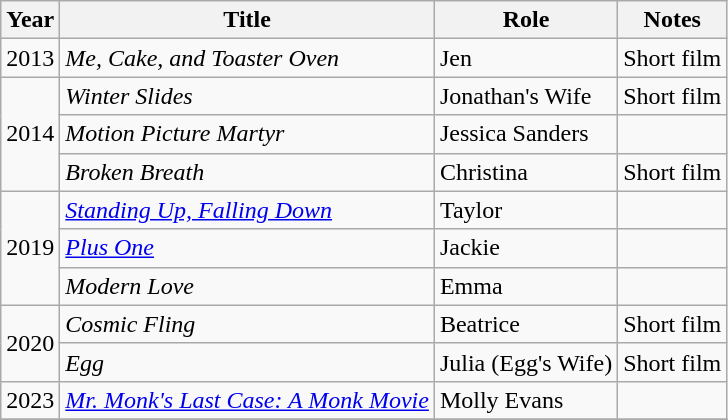<table class="wikitable sortable">
<tr>
<th>Year</th>
<th>Title</th>
<th>Role</th>
<th class="unsortable">Notes</th>
</tr>
<tr>
<td>2013</td>
<td><em>Me, Cake, and Toaster Oven</em></td>
<td>Jen</td>
<td>Short film</td>
</tr>
<tr>
<td rowspan=3>2014</td>
<td><em>Winter Slides</em></td>
<td>Jonathan's Wife</td>
<td>Short film</td>
</tr>
<tr>
<td><em>Motion Picture Martyr</em></td>
<td>Jessica Sanders</td>
<td></td>
</tr>
<tr>
<td><em>Broken Breath</em></td>
<td>Christina</td>
<td>Short film</td>
</tr>
<tr>
<td rowspan=3>2019</td>
<td><em><a href='#'>Standing Up, Falling Down</a></em></td>
<td>Taylor</td>
<td></td>
</tr>
<tr>
<td><em><a href='#'>Plus One</a></em></td>
<td>Jackie</td>
<td></td>
</tr>
<tr>
<td><em>Modern Love</em></td>
<td>Emma</td>
<td></td>
</tr>
<tr>
<td rowspan=2>2020</td>
<td><em>Cosmic Fling</em></td>
<td>Beatrice</td>
<td>Short film</td>
</tr>
<tr>
<td><em>Egg</em></td>
<td>Julia (Egg's Wife)</td>
<td>Short film</td>
</tr>
<tr>
<td>2023</td>
<td><em><a href='#'>Mr. Monk's Last Case: A Monk Movie</a></em></td>
<td>Molly Evans</td>
<td></td>
</tr>
<tr>
</tr>
</table>
